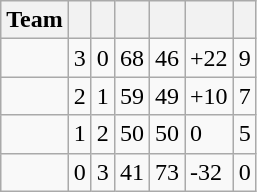<table class="wikitable">
<tr>
<th>Team</th>
<th></th>
<th></th>
<th></th>
<th></th>
<th></th>
<th></th>
</tr>
<tr>
<td></td>
<td>3</td>
<td>0</td>
<td>68</td>
<td>46</td>
<td>+22</td>
<td>9</td>
</tr>
<tr>
<td></td>
<td>2</td>
<td>1</td>
<td>59</td>
<td>49</td>
<td>+10</td>
<td>7</td>
</tr>
<tr>
<td></td>
<td>1</td>
<td>2</td>
<td>50</td>
<td>50</td>
<td>0</td>
<td>5</td>
</tr>
<tr>
<td></td>
<td>0</td>
<td>3</td>
<td>41</td>
<td>73</td>
<td>-32</td>
<td>0</td>
</tr>
</table>
